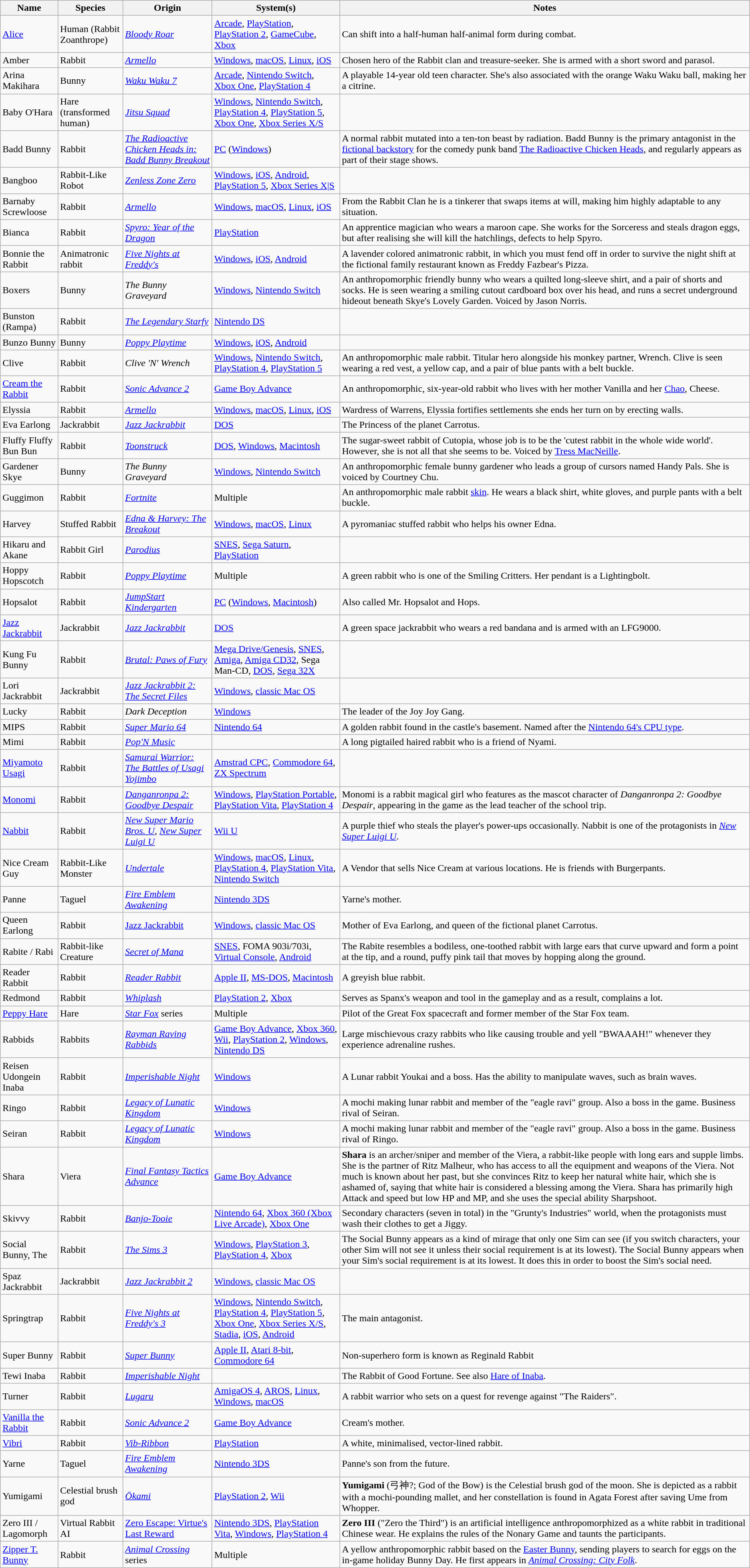<table class="wikitable sortable sticky-header">
<tr>
<th>Name</th>
<th>Species</th>
<th>Origin</th>
<th>System(s)</th>
<th>Notes</th>
</tr>
<tr>
<td><a href='#'>Alice</a></td>
<td>Human (Rabbit Zoanthrope)</td>
<td><em><a href='#'>Bloody Roar</a></em></td>
<td><a href='#'>Arcade</a>, <a href='#'>PlayStation</a>, <a href='#'>PlayStation 2</a>, <a href='#'>GameCube</a>, <a href='#'>Xbox</a></td>
<td>Can shift into a half-human half-animal form during combat.</td>
</tr>
<tr>
<td>Amber</td>
<td>Rabbit</td>
<td><em><a href='#'>Armello</a></em></td>
<td><a href='#'>Windows</a>, <a href='#'>macOS</a>, <a href='#'>Linux</a>, <a href='#'>iOS</a></td>
<td>Chosen hero of the Rabbit clan and treasure-seeker. She is armed with a short sword and parasol.</td>
</tr>
<tr>
<td>Arina Makihara</td>
<td>Bunny</td>
<td><em><a href='#'>Waku Waku 7</a></em></td>
<td><a href='#'>Arcade</a>, <a href='#'>Nintendo Switch</a>, <a href='#'>Xbox One</a>, <a href='#'>PlayStation 4</a></td>
<td>A playable 14-year old teen character. She's also associated with the orange Waku Waku ball, making her a citrine.</td>
</tr>
<tr>
<td>Baby O'Hara</td>
<td>Hare (transformed human)</td>
<td><em><a href='#'>Jitsu Squad</a></em></td>
<td><a href='#'>Windows</a>, <a href='#'>Nintendo Switch</a>, <a href='#'>PlayStation 4</a>, <a href='#'>PlayStation 5</a>, <a href='#'>Xbox One</a>, <a href='#'>Xbox Series X/S</a></td>
</tr>
<tr>
<td>Badd Bunny</td>
<td>Rabbit</td>
<td><em><a href='#'>The Radioactive Chicken Heads in: Badd Bunny Breakout</a></em></td>
<td><a href='#'>PC</a> (<a href='#'>Windows</a>)</td>
<td>A normal rabbit mutated into a ten-ton beast by radiation. Badd Bunny is the primary antagonist in the <a href='#'>fictional backstory</a> for the comedy punk band <a href='#'>The Radioactive Chicken Heads</a>, and regularly appears as part of their stage shows.</td>
</tr>
<tr>
<td>Bangboo</td>
<td>Rabbit-Like Robot</td>
<td><em><a href='#'>Zenless Zone Zero</a></em></td>
<td><a href='#'>Windows</a>, <a href='#'>iOS</a>, <a href='#'>Android</a>, <a href='#'>PlayStation 5</a>, <a href='#'>Xbox Series X|S</a></td>
<td></td>
</tr>
<tr>
<td>Barnaby Screwloose</td>
<td>Rabbit</td>
<td><em><a href='#'>Armello</a></em></td>
<td><a href='#'>Windows</a>, <a href='#'>macOS</a>, <a href='#'>Linux</a>, <a href='#'>iOS</a></td>
<td>From the Rabbit Clan he is a tinkerer that swaps items at will, making him highly adaptable to any situation.</td>
</tr>
<tr>
<td>Bianca</td>
<td>Rabbit</td>
<td><em><a href='#'>Spyro: Year of the Dragon</a></em></td>
<td><a href='#'>PlayStation</a></td>
<td>An apprentice magician who wears a maroon cape. She works for the Sorceress and steals dragon eggs, but after realising she will kill the hatchlings, defects to help Spyro.</td>
</tr>
<tr>
<td>Bonnie the Rabbit</td>
<td>Animatronic rabbit</td>
<td><em><a href='#'>Five Nights at Freddy's</a></em></td>
<td><a href='#'>Windows</a>, <a href='#'>iOS</a>, <a href='#'>Android</a></td>
<td>A lavender colored animatronic rabbit, in which you must fend off in order to survive the night shift at the fictional family restaurant known as Freddy Fazbear's Pizza.</td>
</tr>
<tr>
<td>Boxers</td>
<td>Bunny</td>
<td><em>The Bunny Graveyard</em></td>
<td><a href='#'>Windows</a>, <a href='#'>Nintendo Switch</a></td>
<td>An anthropomorphic friendly bunny who wears a quilted long-sleeve shirt, and a pair of shorts and socks. He is seen wearing a smiling cutout cardboard box over his head, and runs a secret underground hideout beneath Skye's Lovely Garden. Voiced by Jason Norris.</td>
</tr>
<tr>
<td>Bunston (Rampa)</td>
<td>Rabbit</td>
<td><em><a href='#'>The Legendary Starfy</a></em></td>
<td><a href='#'>Nintendo DS</a></td>
<td></td>
</tr>
<tr>
<td>Bunzo Bunny</td>
<td>Bunny</td>
<td><em><a href='#'>Poppy Playtime</a></em></td>
<td><a href='#'>Windows</a>, <a href='#'>iOS</a>, <a href='#'>Android</a></td>
<td></td>
</tr>
<tr>
<td>Clive</td>
<td>Rabbit</td>
<td><em>Clive 'N' Wrench</em></td>
<td><a href='#'>Windows</a>, <a href='#'>Nintendo Switch</a>, <a href='#'>PlayStation 4</a>, <a href='#'>PlayStation 5</a></td>
<td>An anthropomorphic male rabbit. Titular hero alongside his monkey partner, Wrench. Clive is seen wearing a red vest, a yellow cap, and a pair of blue pants with a belt buckle.</td>
</tr>
<tr>
<td><a href='#'>Cream the Rabbit</a></td>
<td>Rabbit</td>
<td><em><a href='#'>Sonic Advance 2</a></em></td>
<td><a href='#'>Game Boy Advance</a></td>
<td>An anthropomorphic, six-year-old rabbit who lives with her mother Vanilla and her <a href='#'>Chao</a>, Cheese.</td>
</tr>
<tr>
<td>Elyssia</td>
<td>Rabbit</td>
<td><em><a href='#'>Armello</a></em></td>
<td><a href='#'>Windows</a>, <a href='#'>macOS</a>, <a href='#'>Linux</a>, <a href='#'>iOS</a></td>
<td>Wardress of Warrens, Elyssia fortifies settlements she ends her turn on by erecting walls.</td>
</tr>
<tr>
<td>Eva Earlong</td>
<td>Jackrabbit</td>
<td><em><a href='#'>Jazz Jackrabbit</a></em></td>
<td><a href='#'>DOS</a></td>
<td>The Princess of the planet Carrotus.</td>
</tr>
<tr>
<td>Fluffy Fluffy Bun Bun</td>
<td>Rabbit</td>
<td><em><a href='#'>Toonstruck</a></em></td>
<td><a href='#'>DOS</a>, <a href='#'>Windows</a>, <a href='#'>Macintosh</a></td>
<td>The sugar-sweet rabbit of Cutopia, whose job is to be the 'cutest rabbit in the whole wide world'. However, she is not all that she seems to be. Voiced by <a href='#'>Tress MacNeille</a>.</td>
</tr>
<tr>
<td>Gardener Skye</td>
<td>Bunny</td>
<td><em>The Bunny Graveyard</em></td>
<td><a href='#'>Windows</a>, <a href='#'>Nintendo Switch</a></td>
<td>An anthropomorphic female bunny gardener who leads a group of cursors named Handy Pals. She is voiced by Courtney Chu.</td>
</tr>
<tr>
<td>Guggimon</td>
<td>Rabbit</td>
<td><em><a href='#'>Fortnite</a></em></td>
<td>Multiple</td>
<td>An anthropomorphic male rabbit <a href='#'>skin</a>. He wears a black shirt, white gloves, and purple pants with a belt buckle.</td>
</tr>
<tr>
<td>Harvey</td>
<td>Stuffed Rabbit</td>
<td><em><a href='#'>Edna & Harvey: The Breakout</a></em></td>
<td><a href='#'>Windows</a>, <a href='#'>macOS</a>, <a href='#'>Linux</a></td>
<td>A pyromaniac stuffed rabbit who helps his owner Edna.</td>
</tr>
<tr>
<td>Hikaru and Akane</td>
<td>Rabbit Girl</td>
<td><em><a href='#'>Parodius</a></em></td>
<td><a href='#'>SNES</a>, <a href='#'>Sega Saturn</a>, <a href='#'>PlayStation</a></td>
<td></td>
</tr>
<tr>
<td>Hoppy Hopscotch</td>
<td>Rabbit</td>
<td><em><a href='#'>Poppy Playtime</a></em></td>
<td>Multiple</td>
<td>A green rabbit who is one of the Smiling Critters. Her pendant is a Lightingbolt.</td>
</tr>
<tr>
<td>Hopsalot</td>
<td>Rabbit</td>
<td><em><a href='#'>JumpStart Kindergarten</a></em></td>
<td><a href='#'>PC</a> (<a href='#'>Windows</a>, <a href='#'>Macintosh</a>)</td>
<td>Also called Mr. Hopsalot and Hops.</td>
</tr>
<tr>
<td><a href='#'>Jazz Jackrabbit</a></td>
<td>Jackrabbit</td>
<td><em><a href='#'>Jazz Jackrabbit</a></em></td>
<td><a href='#'>DOS</a></td>
<td>A green space jackrabbit who wears a red bandana and is armed with an LFG9000.</td>
</tr>
<tr>
<td>Kung Fu Bunny</td>
<td>Rabbit</td>
<td><em><a href='#'>Brutal: Paws of Fury</a></em></td>
<td><a href='#'>Mega Drive/Genesis</a>, <a href='#'>SNES</a>, <a href='#'>Amiga</a>, <a href='#'>Amiga CD32</a>, Sega Man-CD, <a href='#'>DOS</a>, <a href='#'>Sega 32X</a></td>
<td></td>
</tr>
<tr>
<td>Lori Jackrabbit</td>
<td>Jackrabbit</td>
<td><em><a href='#'>Jazz Jackrabbit 2: The Secret Files</a></em></td>
<td><a href='#'>Windows</a>, <a href='#'>classic Mac OS</a></td>
<td></td>
</tr>
<tr>
<td>Lucky</td>
<td>Rabbit</td>
<td><em>Dark Deception</em></td>
<td><a href='#'>Windows</a></td>
<td>The leader of the Joy Joy Gang.</td>
</tr>
<tr>
<td>MIPS</td>
<td>Rabbit</td>
<td><em><a href='#'>Super Mario 64</a></em></td>
<td><a href='#'>Nintendo 64</a></td>
<td>A golden rabbit found in the castle's basement. Named after the <a href='#'>Nintendo 64's CPU type</a>.</td>
</tr>
<tr>
<td>Mimi</td>
<td>Rabbit</td>
<td><em><a href='#'>Pop'N Music</a></em></td>
<td></td>
<td>A long pigtailed haired rabbit who is a friend of Nyami.</td>
</tr>
<tr>
<td><a href='#'>Miyamoto Usagi</a></td>
<td>Rabbit</td>
<td><em><a href='#'>Samurai Warrior: The Battles of Usagi Yojimbo</a></em></td>
<td><a href='#'>Amstrad CPC</a>, <a href='#'>Commodore 64</a>, <a href='#'>ZX Spectrum</a></td>
<td></td>
</tr>
<tr>
<td><a href='#'>Monomi</a></td>
<td>Rabbit</td>
<td><em><a href='#'>Danganronpa 2: Goodbye Despair</a></em></td>
<td><a href='#'>Windows</a>, <a href='#'>PlayStation Portable</a>, <a href='#'>PlayStation Vita</a>, <a href='#'>PlayStation 4</a></td>
<td>Monomi is a rabbit magical girl who features as the mascot character of <em>Danganronpa 2: Goodbye Despair</em>, appearing in the game as the lead teacher of the school trip.</td>
</tr>
<tr>
<td><a href='#'>Nabbit</a></td>
<td>Rabbit</td>
<td><em><a href='#'>New Super Mario Bros. U</a></em>, <em><a href='#'>New Super Luigi U</a></em></td>
<td><a href='#'>Wii U</a></td>
<td>A purple thief who steals the player's power-ups occasionally. Nabbit is one of the protagonists in <em><a href='#'>New Super Luigi U</a></em>.</td>
</tr>
<tr>
<td>Nice Cream Guy</td>
<td>Rabbit-Like Monster</td>
<td><em><a href='#'>Undertale</a></em></td>
<td><a href='#'>Windows</a>, <a href='#'>macOS</a>, <a href='#'>Linux</a>, <a href='#'>PlayStation 4</a>, <a href='#'>PlayStation Vita</a>, <a href='#'>Nintendo Switch</a></td>
<td>A Vendor that sells Nice Cream at various locations. He is friends with Burgerpants.</td>
</tr>
<tr>
<td>Panne</td>
<td>Taguel</td>
<td><em><a href='#'>Fire Emblem Awakening</a></em></td>
<td><a href='#'>Nintendo 3DS</a></td>
<td>Yarne's mother.</td>
</tr>
<tr>
<td>Queen Earlong</td>
<td>Rabbit</td>
<td><a href='#'>Jazz Jackrabbit</a></td>
<td><a href='#'>Windows</a>, <a href='#'>classic Mac OS</a></td>
<td>Mother of Eva Earlong, and queen of the fictional planet Carrotus.</td>
</tr>
<tr>
<td>Rabite / Rabi</td>
<td>Rabbit-like Creature</td>
<td><em><a href='#'>Secret of Mana</a></em></td>
<td><a href='#'>SNES</a>, FOMA 903i/703i, <a href='#'>Virtual Console</a>, <a href='#'>Android</a></td>
<td>The Rabite resembles a bodiless, one-toothed rabbit with large ears that curve upward and form a point at the tip, and a round, puffy pink tail that moves by hopping along the ground.</td>
</tr>
<tr>
<td>Reader Rabbit</td>
<td>Rabbit</td>
<td><em><a href='#'>Reader Rabbit</a></em></td>
<td><a href='#'>Apple II</a>, <a href='#'>MS-DOS</a>, <a href='#'>Macintosh</a></td>
<td>A greyish blue rabbit.</td>
</tr>
<tr>
<td>Redmond</td>
<td>Rabbit</td>
<td><em><a href='#'>Whiplash</a></em></td>
<td><a href='#'>PlayStation 2</a>, <a href='#'>Xbox</a></td>
<td>Serves as Spanx's weapon and tool in the gameplay and as a result, complains a lot.</td>
</tr>
<tr>
<td><a href='#'>Peppy Hare</a></td>
<td>Hare</td>
<td><em><a href='#'>Star Fox</a></em> series</td>
<td>Multiple</td>
<td>Pilot of the Great Fox spacecraft and former member of the Star Fox team.</td>
</tr>
<tr>
<td>Rabbids</td>
<td>Rabbits</td>
<td><em><a href='#'>Rayman Raving Rabbids</a></em></td>
<td><a href='#'>Game Boy Advance</a>, <a href='#'>Xbox 360</a>, <a href='#'>Wii</a>, <a href='#'>PlayStation 2</a>, <a href='#'>Windows</a>, <a href='#'>Nintendo DS</a></td>
<td>Large mischievous crazy rabbits who like causing trouble and yell "BWAAAH!" whenever they experience adrenaline rushes.</td>
</tr>
<tr>
<td>Reisen Udongein Inaba</td>
<td>Rabbit</td>
<td><em><a href='#'>Imperishable Night</a></em></td>
<td><a href='#'>Windows</a></td>
<td>A Lunar rabbit Youkai and a boss. Has the ability to manipulate waves, such as brain waves.</td>
</tr>
<tr>
<td>Ringo</td>
<td>Rabbit</td>
<td><em><a href='#'>Legacy of Lunatic Kingdom</a></em></td>
<td><a href='#'>Windows</a></td>
<td>A mochi making lunar rabbit and member of the "eagle ravi" group. Also a boss in the game. Business rival of Seiran.</td>
</tr>
<tr>
<td>Seiran</td>
<td>Rabbit</td>
<td><em><a href='#'>Legacy of Lunatic Kingdom</a></em></td>
<td><a href='#'>Windows</a></td>
<td>A mochi making lunar rabbit and member of the "eagle ravi" group. Also a boss in the game. Business rival of Ringo.</td>
</tr>
<tr>
<td>Shara</td>
<td>Viera</td>
<td><em><a href='#'>Final Fantasy Tactics Advance</a></em></td>
<td><a href='#'>Game Boy Advance</a></td>
<td><strong>Shara</strong> is an archer/sniper and member of the Viera, a rabbit-like people with long ears and supple limbs. She is the partner of Ritz Malheur, who has access to all the equipment and weapons of the Viera. Not much is known about her past, but she convinces Ritz to keep her natural white hair, which she is ashamed of, saying that white hair is considered a blessing among the Viera. Shara has primarily high Attack and speed but low HP and MP, and she uses the special ability Sharpshoot.</td>
</tr>
<tr>
<td>Skivvy</td>
<td>Rabbit</td>
<td><em><a href='#'>Banjo-Tooie</a></em></td>
<td><a href='#'>Nintendo 64</a>, <a href='#'>Xbox 360 (Xbox Live Arcade)</a>, <a href='#'>Xbox One</a></td>
<td>Secondary characters (seven in total) in the "Grunty's Industries" world, when the protagonists must wash their clothes to get a Jiggy.</td>
</tr>
<tr>
<td>Social Bunny, The</td>
<td>Rabbit</td>
<td><em><a href='#'>The Sims 3</a></em></td>
<td><a href='#'>Windows</a>, <a href='#'>PlayStation 3</a>, <a href='#'>PlayStation 4</a>, <a href='#'>Xbox</a></td>
<td>The Social Bunny appears as a kind of mirage that only one Sim can see (if you switch characters, your other Sim will not see it unless their social requirement is at its lowest). The Social Bunny appears when your Sim's social requirement is at its lowest. It does this in order to boost the Sim's social need.</td>
</tr>
<tr>
<td>Spaz Jackrabbit</td>
<td>Jackrabbit</td>
<td><em><a href='#'>Jazz Jackrabbit 2</a></em></td>
<td><a href='#'>Windows</a>, <a href='#'>classic Mac OS</a></td>
<td></td>
</tr>
<tr>
<td>Springtrap</td>
<td>Rabbit</td>
<td><em><a href='#'>Five Nights at Freddy's 3</a></em></td>
<td><a href='#'>Windows</a>, <a href='#'>Nintendo Switch</a>, <a href='#'>PlayStation 4</a>, <a href='#'>PlayStation 5</a>, <a href='#'>Xbox One</a>, <a href='#'>Xbox Series X/S</a>, <a href='#'>Stadia</a>, <a href='#'>iOS</a>, <a href='#'>Android</a></td>
<td>The main antagonist.</td>
</tr>
<tr>
<td>Super Bunny</td>
<td>Rabbit</td>
<td><em><a href='#'>Super Bunny</a></em></td>
<td><a href='#'>Apple II</a>, <a href='#'>Atari 8-bit</a>, <a href='#'>Commodore 64</a></td>
<td>Non-superhero form is known as Reginald Rabbit</td>
</tr>
<tr>
<td>Tewi Inaba</td>
<td>Rabbit</td>
<td><em><a href='#'>Imperishable Night</a></em></td>
<td></td>
<td>The Rabbit of Good Fortune. See also <a href='#'>Hare of Inaba</a>.</td>
</tr>
<tr>
<td>Turner</td>
<td>Rabbit</td>
<td><em><a href='#'>Lugaru</a></em></td>
<td><a href='#'>AmigaOS 4</a>, <a href='#'>AROS</a>, <a href='#'>Linux</a>, <a href='#'>Windows</a>, <a href='#'>macOS</a></td>
<td>A rabbit warrior who sets on a quest for revenge against "The Raiders".</td>
</tr>
<tr>
<td><a href='#'>Vanilla the Rabbit</a></td>
<td>Rabbit</td>
<td><em><a href='#'>Sonic Advance 2</a></em></td>
<td><a href='#'>Game Boy Advance</a></td>
<td>Cream's mother.</td>
</tr>
<tr>
<td><a href='#'>Vibri</a></td>
<td>Rabbit</td>
<td><em><a href='#'>Vib-Ribbon</a></em></td>
<td><a href='#'>PlayStation</a></td>
<td>A white, minimalised, vector-lined rabbit.</td>
</tr>
<tr>
<td>Yarne</td>
<td>Taguel</td>
<td><em><a href='#'>Fire Emblem Awakening</a></em></td>
<td><a href='#'>Nintendo 3DS</a></td>
<td>Panne's son from the future.</td>
</tr>
<tr>
<td>Yumigami</td>
<td>Celestial brush god</td>
<td><em><a href='#'>Ōkami</a></em></td>
<td><a href='#'>PlayStation 2</a>, <a href='#'>Wii</a></td>
<td><strong>Yumigami</strong> (弓神?; God of the Bow) is the Celestial brush god of the moon. She is depicted as a rabbit with a mochi-pounding mallet, and her constellation is found in Agata Forest after saving Ume from Whopper.</td>
</tr>
<tr>
<td>Zero III / Lagomorph</td>
<td>Virtual Rabbit AI</td>
<td><a href='#'>Zero Escape: Virtue's Last Reward</a></td>
<td><a href='#'>Nintendo 3DS</a>, <a href='#'>PlayStation Vita</a>, <a href='#'>Windows</a>, <a href='#'>PlayStation 4</a></td>
<td><strong>Zero III</strong> ("Zero the Third") is an artificial intelligence anthropomorphized as a white rabbit in traditional Chinese wear. He explains the rules of the Nonary Game and taunts the participants.</td>
</tr>
<tr>
<td><a href='#'>Zipper T. Bunny</a></td>
<td>Rabbit</td>
<td><em><a href='#'>Animal Crossing</a></em> series</td>
<td>Multiple</td>
<td>A yellow anthropomorphic rabbit based on the <a href='#'>Easter Bunny</a>, sending players to search for eggs on the in-game holiday Bunny Day. He first appears in <em><a href='#'>Animal Crossing: City Folk</a></em>.</td>
</tr>
</table>
